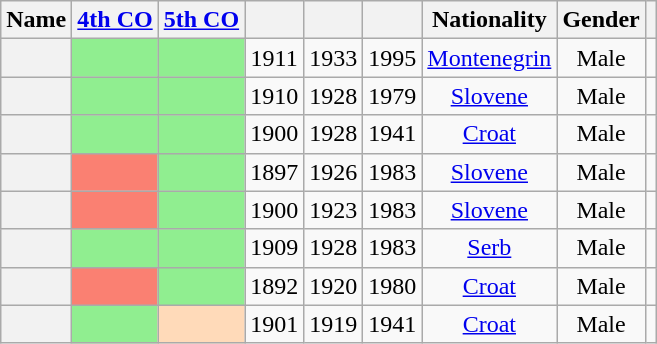<table class="wikitable sortable" style=text-align:center>
<tr>
<th scope="col">Name</th>
<th scope="col"><a href='#'>4th CO</a></th>
<th scope="col"><a href='#'>5th CO</a></th>
<th scope="col"></th>
<th scope="col"></th>
<th scope="col"></th>
<th scope="col">Nationality</th>
<th scope="col">Gender</th>
<th scope="col" class="unsortable"></th>
</tr>
<tr>
<th align="center" scope="row" style="font-weight:normal;"></th>
<td bgcolor = LightGreen></td>
<td bgcolor = LightGreen></td>
<td>1911</td>
<td>1933</td>
<td>1995</td>
<td><a href='#'>Montenegrin</a></td>
<td>Male</td>
<td></td>
</tr>
<tr>
<th align="center" scope="row" style="font-weight:normal;"></th>
<td bgcolor = LightGreen></td>
<td bgcolor = LightGreen></td>
<td>1910</td>
<td>1928</td>
<td>1979</td>
<td><a href='#'>Slovene</a></td>
<td>Male</td>
<td></td>
</tr>
<tr>
<th align="center" scope="row" style="font-weight:normal;"></th>
<td bgcolor = LightGreen></td>
<td bgcolor = LightGreen></td>
<td>1900</td>
<td>1928</td>
<td>1941</td>
<td><a href='#'>Croat</a></td>
<td>Male</td>
<td></td>
</tr>
<tr>
<th align="center" scope="row" style="font-weight:normal;"></th>
<td bgcolor = Salmon></td>
<td bgcolor = LightGreen></td>
<td>1897</td>
<td>1926</td>
<td>1983</td>
<td><a href='#'>Slovene</a></td>
<td>Male</td>
<td></td>
</tr>
<tr>
<th align="center" scope="row" style="font-weight:normal;"></th>
<td bgcolor = Salmon></td>
<td bgcolor = LightGreen></td>
<td>1900</td>
<td>1923</td>
<td>1983</td>
<td><a href='#'>Slovene</a></td>
<td>Male</td>
<td></td>
</tr>
<tr>
<th align="center" scope="row" style="font-weight:normal;"></th>
<td bgcolor = LightGreen></td>
<td bgcolor = LightGreen></td>
<td>1909</td>
<td>1928</td>
<td>1983</td>
<td><a href='#'>Serb</a></td>
<td>Male</td>
<td></td>
</tr>
<tr>
<th align="center" scope="row" style="font-weight:normal;"></th>
<td bgcolor = Salmon></td>
<td bgcolor = LightGreen></td>
<td>1892</td>
<td>1920</td>
<td>1980</td>
<td><a href='#'>Croat</a></td>
<td>Male</td>
<td></td>
</tr>
<tr>
<th align="center" scope="row" style="font-weight:normal;"></th>
<td bgcolor = LightGreen></td>
<td bgcolor = PeachPuff></td>
<td>1901</td>
<td>1919</td>
<td>1941</td>
<td><a href='#'>Croat</a></td>
<td>Male</td>
<td></td>
</tr>
</table>
